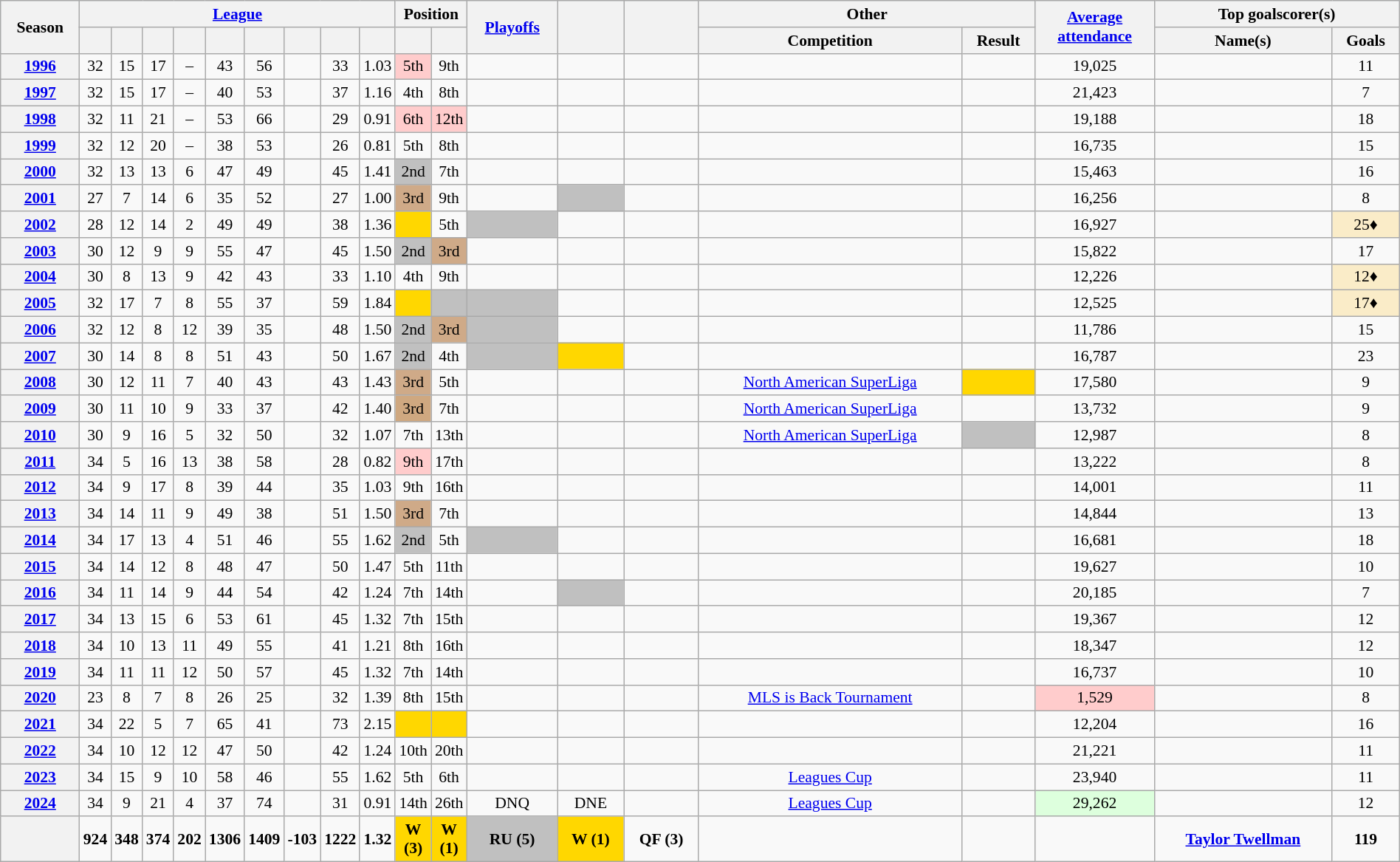<table class="wikitable sortable" width=100% border="2" cellpadding="4" style="font-size:90%; text-align:center;">
<tr style="background:#f0f6ff;">
<th scope=col rowspan=2>Season</th>
<th scope=colgroup colspan=9><a href='#'>League</a></th>
<th scope=colgroup colspan=2>Position</th>
<th scope=col rowspan=2><a href='#'>Playoffs</a></th>
<th scope=col rowspan=2><a href='#'></a></th>
<th scope=col rowspan=2><a href='#'></a></th>
<th scope=colgroup colspan=2>Other</th>
<th scope=col rowspan=2><a href='#'>Average <br> attendance</a></th>
<th scope=colgroup colspan=2>Top goalscorer(s)</th>
</tr>
<tr>
<th width="2%" scope="col"></th>
<th width="2%" scope="col"></th>
<th width="2%" scope="col"></th>
<th width="2%" scope="col"></th>
<th width="2%" scope="col"></th>
<th width="2%" scope="col"></th>
<th width="2%" scope="col"></th>
<th width="2%" scope="col"></th>
<th width="2%" scope="col"><a href='#'></a></th>
<th width="2%" scope="col"></th>
<th width="2%" scope="col"></th>
<th scope=col>Competition</th>
<th scope=col>Result</th>
<th scope=col>Name(s)</th>
<th scope=col>Goals</th>
</tr>
<tr>
<th scope="row"><a href='#'>1996</a></th>
<td>32</td>
<td>15</td>
<td>17</td>
<td>–</td>
<td>43</td>
<td>56</td>
<td> </td>
<td>33</td>
<td>1.03</td>
<td style=background:#FFCCCC>5th </td>
<td>9th</td>
<td></td>
<td></td>
<td></td>
<td></td>
<td></td>
<td>19,025</td>
<td align="left"></td>
<td>11</td>
</tr>
<tr>
<th scope="row"><a href='#'>1997</a></th>
<td>32</td>
<td>15</td>
<td>17</td>
<td>–</td>
<td>40</td>
<td>53</td>
<td> </td>
<td>37</td>
<td>1.16</td>
<td>4th</td>
<td>8th</td>
<td></td>
<td></td>
<td></td>
<td></td>
<td></td>
<td>21,423</td>
<td align="left"></td>
<td>7</td>
</tr>
<tr>
<th scope="row"><a href='#'>1998</a></th>
<td>32</td>
<td>11</td>
<td>21</td>
<td>–</td>
<td>53</td>
<td>66</td>
<td> </td>
<td>29</td>
<td>0.91</td>
<td style=background:#FFCCCC>6th </td>
<td style=background:#FFCCCC>12th </td>
<td></td>
<td></td>
<td></td>
<td></td>
<td></td>
<td>19,188</td>
<td align="left"></td>
<td>18</td>
</tr>
<tr>
<th scope="row"><a href='#'>1999</a></th>
<td>32</td>
<td>12</td>
<td>20</td>
<td>–</td>
<td>38</td>
<td>53</td>
<td> </td>
<td>26</td>
<td>0.81</td>
<td>5th</td>
<td>8th</td>
<td></td>
<td></td>
<td></td>
<td></td>
<td></td>
<td>16,735</td>
<td align="left"></td>
<td>15</td>
</tr>
<tr>
<th scope="row"><a href='#'>2000</a></th>
<td>32</td>
<td>13</td>
<td>13</td>
<td>6</td>
<td>47</td>
<td>49</td>
<td> </td>
<td>45</td>
<td>1.41</td>
<td bgcolor=silver>2nd</td>
<td>7th</td>
<td></td>
<td></td>
<td></td>
<td></td>
<td></td>
<td>15,463</td>
<td align="left"></td>
<td>16</td>
</tr>
<tr>
<th scope="row"><a href='#'>2001</a></th>
<td>27</td>
<td>7</td>
<td>14</td>
<td>6</td>
<td>35</td>
<td>52</td>
<td> </td>
<td>27</td>
<td>1.00</td>
<td bgcolor=CFAA88>3rd</td>
<td>9th</td>
<td></td>
<td bgcolor=silver></td>
<td></td>
<td></td>
<td></td>
<td>16,256</td>
<td align="left"></td>
<td>8</td>
</tr>
<tr>
<th scope="row"><a href='#'>2002</a></th>
<td>28</td>
<td>12</td>
<td>14</td>
<td>2</td>
<td>49</td>
<td>49</td>
<td> </td>
<td>38</td>
<td>1.36</td>
<td bgcolor=gold></td>
<td>5th</td>
<td bgcolor=silver></td>
<td></td>
<td></td>
<td></td>
<td></td>
<td>16,927</td>
<td align="left"></td>
<td style=background:#FAECC8;">25♦</td>
</tr>
<tr>
<th scope="row"><a href='#'>2003</a></th>
<td>30</td>
<td>12</td>
<td>9</td>
<td>9</td>
<td>55</td>
<td>47</td>
<td> </td>
<td>45</td>
<td>1.50</td>
<td bgcolor=silver>2nd</td>
<td bgcolor=CFAA88>3rd</td>
<td></td>
<td></td>
<td></td>
<td></td>
<td></td>
<td>15,822</td>
<td align="left"></td>
<td>17</td>
</tr>
<tr>
<th scope="row"><a href='#'>2004</a></th>
<td>30</td>
<td>8</td>
<td>13</td>
<td>9</td>
<td>42</td>
<td>43</td>
<td> </td>
<td>33</td>
<td>1.10</td>
<td>4th</td>
<td>9th</td>
<td></td>
<td></td>
<td></td>
<td></td>
<td></td>
<td>12,226</td>
<td align="left"></td>
<td style=background:#FAECC8;">12♦</td>
</tr>
<tr>
<th scope="row"><a href='#'>2005</a></th>
<td>32</td>
<td>17</td>
<td>7</td>
<td>8</td>
<td>55</td>
<td>37</td>
<td> </td>
<td>59</td>
<td>1.84</td>
<td bgcolor=gold></td>
<td bgcolor=silver></td>
<td bgcolor=silver></td>
<td></td>
<td></td>
<td></td>
<td></td>
<td>12,525</td>
<td align="left"></td>
<td style=background:#FAECC8;">17♦</td>
</tr>
<tr>
<th scope="row"><a href='#'>2006</a></th>
<td>32</td>
<td>12</td>
<td>8</td>
<td>12</td>
<td>39</td>
<td>35</td>
<td> </td>
<td>48</td>
<td>1.50</td>
<td bgcolor=silver>2nd</td>
<td bgcolor=CFAA88>3rd</td>
<td bgcolor=silver></td>
<td></td>
<td></td>
<td></td>
<td></td>
<td>11,786</td>
<td align="left"></td>
<td>15</td>
</tr>
<tr>
<th scope="row"><a href='#'>2007</a></th>
<td>30</td>
<td>14</td>
<td>8</td>
<td>8</td>
<td>51</td>
<td>43</td>
<td> </td>
<td>50</td>
<td>1.67</td>
<td bgcolor=silver>2nd</td>
<td>4th</td>
<td bgcolor=silver></td>
<td bgcolor=gold></td>
<td></td>
<td></td>
<td></td>
<td>16,787</td>
<td align="left"></td>
<td>23</td>
</tr>
<tr>
<th scope="row"><a href='#'>2008</a></th>
<td>30</td>
<td>12</td>
<td>11</td>
<td>7</td>
<td>40</td>
<td>43</td>
<td> </td>
<td>43</td>
<td>1.43</td>
<td bgcolor=CFAA88>3rd</td>
<td>5th</td>
<td></td>
<td></td>
<td></td>
<td><a href='#'>North American SuperLiga</a></td>
<td bgcolor=gold></td>
<td>17,580</td>
<td align="left"></td>
<td>9</td>
</tr>
<tr>
<th scope="row"><a href='#'>2009</a></th>
<td>30</td>
<td>11</td>
<td>10</td>
<td>9</td>
<td>33</td>
<td>37</td>
<td> </td>
<td>42</td>
<td>1.40</td>
<td bgcolor=CFA88>3rd</td>
<td>7th</td>
<td></td>
<td></td>
<td></td>
<td><a href='#'>North American SuperLiga</a></td>
<td></td>
<td>13,732</td>
<td align="left"></td>
<td>9</td>
</tr>
<tr>
<th scope="row"><a href='#'>2010</a></th>
<td>30</td>
<td>9</td>
<td>16</td>
<td>5</td>
<td>32</td>
<td>50</td>
<td> </td>
<td>32</td>
<td>1.07</td>
<td>7th</td>
<td>13th</td>
<td></td>
<td></td>
<td></td>
<td><a href='#'>North American SuperLiga</a></td>
<td bgcolor=silver></td>
<td>12,987</td>
<td align="left"></td>
<td>8</td>
</tr>
<tr>
<th scope="row"><a href='#'>2011</a></th>
<td>34</td>
<td>5</td>
<td>16</td>
<td>13</td>
<td>38</td>
<td>58</td>
<td> </td>
<td>28</td>
<td>0.82</td>
<td style=background:#FFCCCC>9th </td>
<td>17th</td>
<td></td>
<td></td>
<td></td>
<td></td>
<td></td>
<td>13,222</td>
<td align="left"></td>
<td>8</td>
</tr>
<tr>
<th scope="row"><a href='#'>2012</a></th>
<td>34</td>
<td>9</td>
<td>17</td>
<td>8</td>
<td>39</td>
<td>44</td>
<td> </td>
<td>35</td>
<td>1.03</td>
<td>9th</td>
<td>16th</td>
<td></td>
<td></td>
<td></td>
<td></td>
<td></td>
<td>14,001</td>
<td align="left"></td>
<td>11</td>
</tr>
<tr>
<th scope="row"><a href='#'>2013</a></th>
<td>34</td>
<td>14</td>
<td>11</td>
<td>9</td>
<td>49</td>
<td>38</td>
<td> </td>
<td>51</td>
<td>1.50</td>
<td bgcolor=CFAA88>3rd</td>
<td>7th</td>
<td></td>
<td></td>
<td></td>
<td></td>
<td></td>
<td>14,844</td>
<td align="left"></td>
<td>13</td>
</tr>
<tr>
<th scope="row"><a href='#'>2014</a></th>
<td>34</td>
<td>17</td>
<td>13</td>
<td>4</td>
<td>51</td>
<td>46</td>
<td> </td>
<td>55</td>
<td>1.62</td>
<td bgcolor=silver>2nd</td>
<td>5th</td>
<td bgcolor=silver></td>
<td></td>
<td></td>
<td></td>
<td></td>
<td>16,681</td>
<td align="left"></td>
<td>18</td>
</tr>
<tr>
<th scope="row"><a href='#'>2015</a></th>
<td>34</td>
<td>14</td>
<td>12</td>
<td>8</td>
<td>48</td>
<td>47</td>
<td> </td>
<td>50</td>
<td>1.47</td>
<td>5th</td>
<td>11th</td>
<td></td>
<td></td>
<td></td>
<td></td>
<td></td>
<td>19,627</td>
<td align="left"></td>
<td>10</td>
</tr>
<tr>
<th scope="row"><a href='#'>2016</a></th>
<td>34</td>
<td>11</td>
<td>14</td>
<td>9</td>
<td>44</td>
<td>54</td>
<td> </td>
<td>42</td>
<td>1.24</td>
<td>7th</td>
<td>14th</td>
<td></td>
<td bgcolor=silver></td>
<td></td>
<td></td>
<td></td>
<td>20,185</td>
<td align="left"></td>
<td>7</td>
</tr>
<tr>
<th scope="row"><a href='#'>2017</a></th>
<td>34</td>
<td>13</td>
<td>15</td>
<td>6</td>
<td>53</td>
<td>61</td>
<td> </td>
<td>45</td>
<td>1.32</td>
<td>7th</td>
<td>15th</td>
<td></td>
<td></td>
<td></td>
<td></td>
<td></td>
<td>19,367</td>
<td align="left"></td>
<td>12</td>
</tr>
<tr>
<th scope="row"><a href='#'>2018</a></th>
<td>34</td>
<td>10</td>
<td>13</td>
<td>11</td>
<td>49</td>
<td>55</td>
<td> </td>
<td>41</td>
<td>1.21</td>
<td>8th</td>
<td>16th</td>
<td></td>
<td></td>
<td></td>
<td></td>
<td></td>
<td>18,347</td>
<td align="left"></td>
<td>12</td>
</tr>
<tr>
<th scope="row"><a href='#'>2019</a></th>
<td>34</td>
<td>11</td>
<td>11</td>
<td>12</td>
<td>50</td>
<td>57</td>
<td> </td>
<td>45</td>
<td>1.32</td>
<td>7th</td>
<td>14th</td>
<td></td>
<td></td>
<td></td>
<td></td>
<td></td>
<td>16,737</td>
<td align="left"></td>
<td>10</td>
</tr>
<tr>
<th scope="row"><a href='#'>2020</a></th>
<td>23</td>
<td>8</td>
<td>7</td>
<td>8</td>
<td>26</td>
<td>25</td>
<td> </td>
<td>32</td>
<td>1.39</td>
<td>8th</td>
<td>15th</td>
<td></td>
<td></td>
<td></td>
<td><a href='#'>MLS is Back Tournament</a></td>
<td></td>
<td style=background:#ffcccc>1,529</td>
<td align="left"></td>
<td>8</td>
</tr>
<tr>
<th scope="row"><a href='#'>2021</a></th>
<td>34</td>
<td>22</td>
<td>5</td>
<td>7</td>
<td>65</td>
<td>41</td>
<td> </td>
<td>73</td>
<td>2.15</td>
<td bgcolor=gold></td>
<td bgcolor=gold></td>
<td></td>
<td></td>
<td></td>
<td></td>
<td></td>
<td>12,204</td>
<td align="left"></td>
<td>16</td>
</tr>
<tr>
<th scope="row"><a href='#'>2022</a></th>
<td>34</td>
<td>10</td>
<td>12</td>
<td>12</td>
<td>47</td>
<td>50</td>
<td> </td>
<td>42</td>
<td>1.24</td>
<td>10th</td>
<td>20th</td>
<td></td>
<td></td>
<td></td>
<td></td>
<td></td>
<td>21,221</td>
<td align="left"></td>
<td>11</td>
</tr>
<tr>
<th scope="row"><a href='#'>2023</a></th>
<td>34</td>
<td>15</td>
<td>9</td>
<td>10</td>
<td>58</td>
<td>46</td>
<td> </td>
<td>55</td>
<td>1.62</td>
<td>5th</td>
<td>6th</td>
<td></td>
<td></td>
<td></td>
<td><a href='#'>Leagues Cup</a></td>
<td></td>
<td>23,940</td>
<td align="left"></td>
<td>11</td>
</tr>
<tr>
<th scope="row"><a href='#'>2024</a></th>
<td>34</td>
<td>9</td>
<td>21</td>
<td>4</td>
<td>37</td>
<td>74</td>
<td> </td>
<td>31</td>
<td>0.91</td>
<td>14th</td>
<td>26th</td>
<td>DNQ</td>
<td>DNE</td>
<td></td>
<td><a href='#'>Leagues Cup</a></td>
<td></td>
<td style="background:#dfd;">29,262</td>
<td align="left"></td>
<td>12</td>
</tr>
<tr class="sortbottom">
<th scope="row"></th>
<td><strong>924</strong> </td>
<td><strong>348</strong> </td>
<td><strong>374</strong> </td>
<td><strong>202</strong> </td>
<td><strong>1306</strong> </td>
<td><strong>1409</strong> </td>
<td><strong>-103</strong> </td>
<td><strong>1222</strong> </td>
<td><strong>1.32</strong> </td>
<th style="background-color:#ffd700"><strong>W (3)</strong></th>
<th style="background-color:#ffd700"><strong>W (1)</strong></th>
<th style="background-color:#c0c0c0"><strong>RU (5)</strong></th>
<th style="background-color:#ffd700"><strong>W (1)</strong></th>
<td><strong>QF (3)</strong></td>
<td></td>
<td></td>
<td></td>
<td> <strong><a href='#'>Taylor Twellman</a></strong> </td>
<td><strong>119</strong> <br></td>
</tr>
</table>
